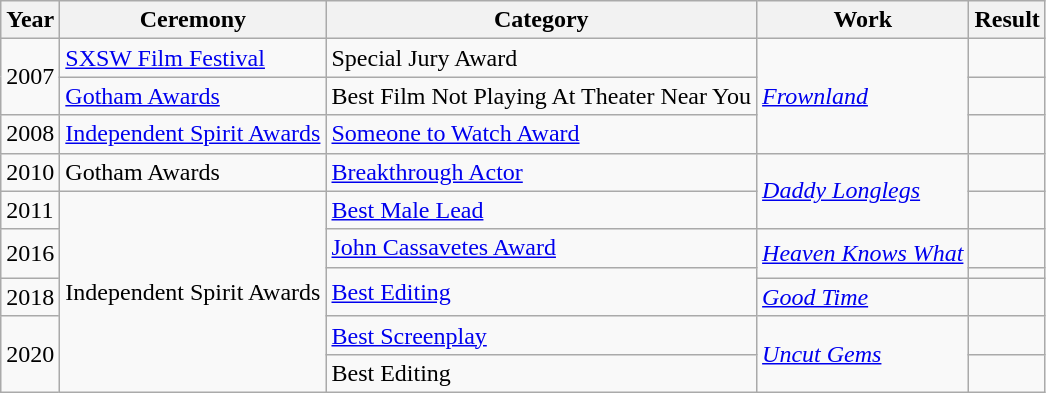<table class="wikitable">
<tr>
<th>Year</th>
<th>Ceremony</th>
<th>Category</th>
<th>Work</th>
<th>Result</th>
</tr>
<tr>
<td rowspan="2">2007</td>
<td><a href='#'>SXSW Film Festival</a></td>
<td>Special Jury Award</td>
<td rowspan="3"><a href='#'><em>Frownland</em></a></td>
<td></td>
</tr>
<tr>
<td><a href='#'>Gotham Awards</a></td>
<td>Best Film Not Playing At Theater Near You</td>
<td></td>
</tr>
<tr>
<td>2008</td>
<td><a href='#'>Independent Spirit Awards</a></td>
<td><a href='#'>Someone to Watch Award</a></td>
<td></td>
</tr>
<tr>
<td>2010</td>
<td>Gotham Awards</td>
<td><a href='#'>Breakthrough Actor</a></td>
<td rowspan="2"><a href='#'><em>Daddy Longlegs</em></a></td>
<td></td>
</tr>
<tr>
<td>2011</td>
<td rowspan="6">Independent Spirit Awards</td>
<td><a href='#'>Best Male Lead</a></td>
<td></td>
</tr>
<tr>
<td rowspan="2">2016</td>
<td><a href='#'>John Cassavetes Award</a></td>
<td rowspan="2"><em><a href='#'>Heaven Knows What</a></em></td>
<td></td>
</tr>
<tr>
<td rowspan="2"><a href='#'>Best Editing</a></td>
<td></td>
</tr>
<tr>
<td>2018</td>
<td><em><a href='#'>Good Time</a></em></td>
<td></td>
</tr>
<tr>
<td rowspan="2">2020</td>
<td><a href='#'>Best Screenplay</a></td>
<td rowspan="2"><em><a href='#'>Uncut Gems</a></em></td>
<td></td>
</tr>
<tr>
<td>Best Editing</td>
<td></td>
</tr>
</table>
